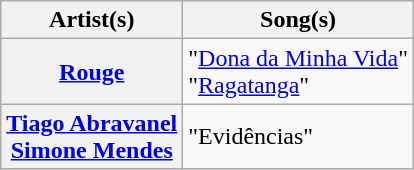<table class="wikitable plainrowheaders">
<tr>
<th scope="col">Artist(s)</th>
<th scope="col">Song(s)</th>
</tr>
<tr>
<th scope="row"><a href='#'>Rouge</a></th>
<td>"<a href='#'>Dona da Minha Vida</a>"<br>"<a href='#'>Ragatanga</a>"<br></td>
</tr>
<tr>
<th scope="row"><a href='#'>Tiago Abravanel</a><br><a href='#'>Simone Mendes</a></th>
<td>"Evidências"</td>
</tr>
</table>
